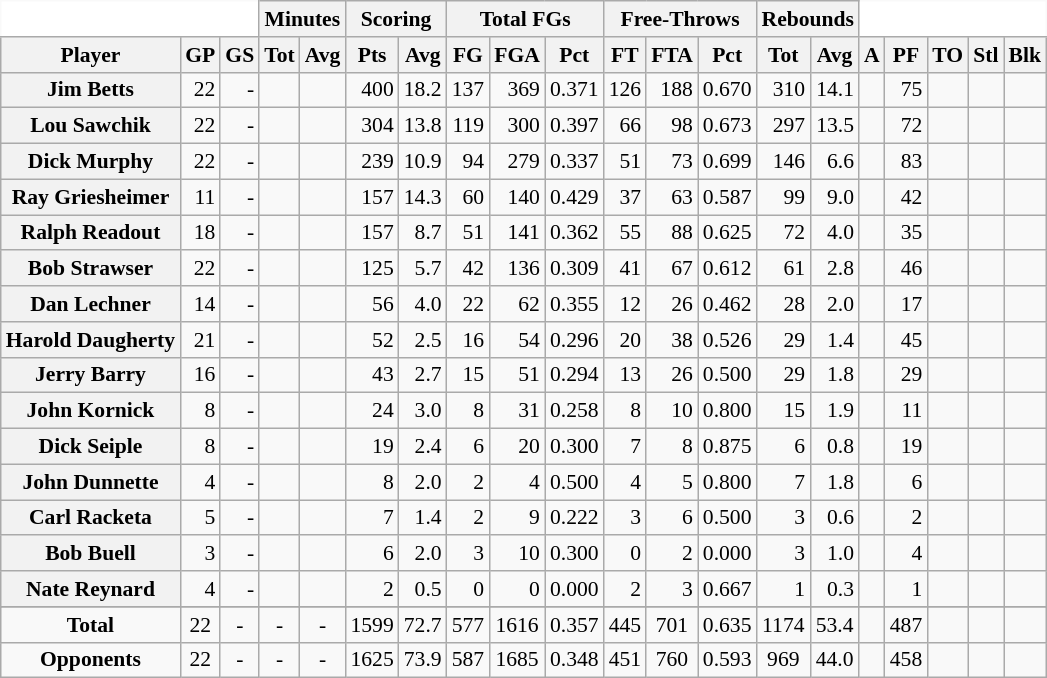<table class="wikitable sortable" border="1" style="font-size:90%;">
<tr>
<th colspan="3" style="border-top-style:hidden; border-left-style:hidden; background: white;"></th>
<th colspan="2" style=>Minutes</th>
<th colspan="2" style=>Scoring</th>
<th colspan="3" style=>Total FGs</th>
<th colspan="3" style=>Free-Throws</th>
<th colspan="2" style=>Rebounds</th>
<th colspan="5" style="border-top-style:hidden; border-right-style:hidden; background: white;"></th>
</tr>
<tr>
<th scope="col" style=>Player</th>
<th scope="col" style=>GP</th>
<th scope="col" style=>GS</th>
<th scope="col" style=>Tot</th>
<th scope="col" style=>Avg</th>
<th scope="col" style=>Pts</th>
<th scope="col" style=>Avg</th>
<th scope="col" style=>FG</th>
<th scope="col" style=>FGA</th>
<th scope="col" style=>Pct</th>
<th scope="col" style=>FT</th>
<th scope="col" style=>FTA</th>
<th scope="col" style=>Pct</th>
<th scope="col" style=>Tot</th>
<th scope="col" style=>Avg</th>
<th scope="col" style=>A</th>
<th scope="col" style=>PF</th>
<th scope="col" style=>TO</th>
<th scope="col" style=>Stl</th>
<th scope="col" style=>Blk</th>
</tr>
<tr>
<th>Jim Betts</th>
<td align="right">22</td>
<td align="right">-</td>
<td align="right"></td>
<td align="right"></td>
<td align="right">400</td>
<td align="right">18.2</td>
<td align="right">137</td>
<td align="right">369</td>
<td align="right">0.371</td>
<td align="right">126</td>
<td align="right">188</td>
<td align="right">0.670</td>
<td align="right">310</td>
<td align="right">14.1</td>
<td align="right"></td>
<td align="right">75</td>
<td align="right"></td>
<td align="right"></td>
<td align="right"></td>
</tr>
<tr>
<th>Lou Sawchik</th>
<td align="right">22</td>
<td align="right">-</td>
<td align="right"></td>
<td align="right"></td>
<td align="right">304</td>
<td align="right">13.8</td>
<td align="right">119</td>
<td align="right">300</td>
<td align="right">0.397</td>
<td align="right">66</td>
<td align="right">98</td>
<td align="right">0.673</td>
<td align="right">297</td>
<td align="right">13.5</td>
<td align="right"></td>
<td align="right">72</td>
<td align="right"></td>
<td align="right"></td>
<td align="right"></td>
</tr>
<tr>
<th>Dick Murphy</th>
<td align="right">22</td>
<td align="right">-</td>
<td align="right"></td>
<td align="right"></td>
<td align="right">239</td>
<td align="right">10.9</td>
<td align="right">94</td>
<td align="right">279</td>
<td align="right">0.337</td>
<td align="right">51</td>
<td align="right">73</td>
<td align="right">0.699</td>
<td align="right">146</td>
<td align="right">6.6</td>
<td align="right"></td>
<td align="right">83</td>
<td align="right"></td>
<td align="right"></td>
<td align="right"></td>
</tr>
<tr>
<th>Ray Griesheimer</th>
<td align="right">11</td>
<td align="right">-</td>
<td align="right"></td>
<td align="right"></td>
<td align="right">157</td>
<td align="right">14.3</td>
<td align="right">60</td>
<td align="right">140</td>
<td align="right">0.429</td>
<td align="right">37</td>
<td align="right">63</td>
<td align="right">0.587</td>
<td align="right">99</td>
<td align="right">9.0</td>
<td align="right"></td>
<td align="right">42</td>
<td align="right"></td>
<td align="right"></td>
<td align="right"></td>
</tr>
<tr>
<th>Ralph Readout</th>
<td align="right">18</td>
<td align="right">-</td>
<td align="right"></td>
<td align="right"></td>
<td align="right">157</td>
<td align="right">8.7</td>
<td align="right">51</td>
<td align="right">141</td>
<td align="right">0.362</td>
<td align="right">55</td>
<td align="right">88</td>
<td align="right">0.625</td>
<td align="right">72</td>
<td align="right">4.0</td>
<td align="right"></td>
<td align="right">35</td>
<td align="right"></td>
<td align="right"></td>
<td align="right"></td>
</tr>
<tr>
<th>Bob Strawser</th>
<td align="right">22</td>
<td align="right">-</td>
<td align="right"></td>
<td align="right"></td>
<td align="right">125</td>
<td align="right">5.7</td>
<td align="right">42</td>
<td align="right">136</td>
<td align="right">0.309</td>
<td align="right">41</td>
<td align="right">67</td>
<td align="right">0.612</td>
<td align="right">61</td>
<td align="right">2.8</td>
<td align="right"></td>
<td align="right">46</td>
<td align="right"></td>
<td align="right"></td>
<td align="right"></td>
</tr>
<tr>
<th>Dan Lechner</th>
<td align="right">14</td>
<td align="right">-</td>
<td align="right"></td>
<td align="right"></td>
<td align="right">56</td>
<td align="right">4.0</td>
<td align="right">22</td>
<td align="right">62</td>
<td align="right">0.355</td>
<td align="right">12</td>
<td align="right">26</td>
<td align="right">0.462</td>
<td align="right">28</td>
<td align="right">2.0</td>
<td align="right"></td>
<td align="right">17</td>
<td align="right"></td>
<td align="right"></td>
<td align="right"></td>
</tr>
<tr>
<th>Harold Daugherty</th>
<td align="right">21</td>
<td align="right">-</td>
<td align="right"></td>
<td align="right"></td>
<td align="right">52</td>
<td align="right">2.5</td>
<td align="right">16</td>
<td align="right">54</td>
<td align="right">0.296</td>
<td align="right">20</td>
<td align="right">38</td>
<td align="right">0.526</td>
<td align="right">29</td>
<td align="right">1.4</td>
<td align="right"></td>
<td align="right">45</td>
<td align="right"></td>
<td align="right"></td>
<td align="right"></td>
</tr>
<tr>
<th>Jerry Barry</th>
<td align="right">16</td>
<td align="right">-</td>
<td align="right"></td>
<td align="right"></td>
<td align="right">43</td>
<td align="right">2.7</td>
<td align="right">15</td>
<td align="right">51</td>
<td align="right">0.294</td>
<td align="right">13</td>
<td align="right">26</td>
<td align="right">0.500</td>
<td align="right">29</td>
<td align="right">1.8</td>
<td align="right"></td>
<td align="right">29</td>
<td align="right"></td>
<td align="right"></td>
<td align="right"></td>
</tr>
<tr>
<th>John Kornick</th>
<td align="right">8</td>
<td align="right">-</td>
<td align="right"></td>
<td align="right"></td>
<td align="right">24</td>
<td align="right">3.0</td>
<td align="right">8</td>
<td align="right">31</td>
<td align="right">0.258</td>
<td align="right">8</td>
<td align="right">10</td>
<td align="right">0.800</td>
<td align="right">15</td>
<td align="right">1.9</td>
<td align="right"></td>
<td align="right">11</td>
<td align="right"></td>
<td align="right"></td>
<td align="right"></td>
</tr>
<tr>
<th>Dick Seiple</th>
<td align="right">8</td>
<td align="right">-</td>
<td align="right"></td>
<td align="right"></td>
<td align="right">19</td>
<td align="right">2.4</td>
<td align="right">6</td>
<td align="right">20</td>
<td align="right">0.300</td>
<td align="right">7</td>
<td align="right">8</td>
<td align="right">0.875</td>
<td align="right">6</td>
<td align="right">0.8</td>
<td align="right"></td>
<td align="right">19</td>
<td align="right"></td>
<td align="right"></td>
<td align="right"></td>
</tr>
<tr>
<th>John Dunnette</th>
<td align="right">4</td>
<td align="right">-</td>
<td align="right"></td>
<td align="right"></td>
<td align="right">8</td>
<td align="right">2.0</td>
<td align="right">2</td>
<td align="right">4</td>
<td align="right">0.500</td>
<td align="right">4</td>
<td align="right">5</td>
<td align="right">0.800</td>
<td align="right">7</td>
<td align="right">1.8</td>
<td align="right"></td>
<td align="right">6</td>
<td align="right"></td>
<td align="right"></td>
<td align="right"></td>
</tr>
<tr>
<th>Carl Racketa</th>
<td align="right">5</td>
<td align="right">-</td>
<td align="right"></td>
<td align="right"></td>
<td align="right">7</td>
<td align="right">1.4</td>
<td align="right">2</td>
<td align="right">9</td>
<td align="right">0.222</td>
<td align="right">3</td>
<td align="right">6</td>
<td align="right">0.500</td>
<td align="right">3</td>
<td align="right">0.6</td>
<td align="right"></td>
<td align="right">2</td>
<td align="right"></td>
<td align="right"></td>
<td align="right"></td>
</tr>
<tr>
<th>Bob Buell</th>
<td align="right">3</td>
<td align="right">-</td>
<td align="right"></td>
<td align="right"></td>
<td align="right">6</td>
<td align="right">2.0</td>
<td align="right">3</td>
<td align="right">10</td>
<td align="right">0.300</td>
<td align="right">0</td>
<td align="right">2</td>
<td align="right">0.000</td>
<td align="right">3</td>
<td align="right">1.0</td>
<td align="right"></td>
<td align="right">4</td>
<td align="right"></td>
<td align="right"></td>
<td align="right"></td>
</tr>
<tr>
<th>Nate Reynard</th>
<td align="right">4</td>
<td align="right">-</td>
<td align="right"></td>
<td align="right"></td>
<td align="right">2</td>
<td align="right">0.5</td>
<td align="right">0</td>
<td align="right">0</td>
<td align="right">0.000</td>
<td align="right">2</td>
<td align="right">3</td>
<td align="right">0.667</td>
<td align="right">1</td>
<td align="right">0.3</td>
<td align="right"></td>
<td align="right">1</td>
<td align="right"></td>
<td align="right"></td>
<td align="right"></td>
</tr>
<tr>
</tr>
<tr class="sortbottom">
<td align="center" style=><strong>Total</strong></td>
<td align="center" style=>22</td>
<td align="center" style=>-</td>
<td align="center" style=>-</td>
<td align="center" style=>-</td>
<td align="center" style=>1599</td>
<td align="center" style=>72.7</td>
<td align="center" style=>577</td>
<td align="center" style=>1616</td>
<td align="center" style=>0.357</td>
<td align="center" style=>445</td>
<td align="center" style=>701</td>
<td align="center" style=>0.635</td>
<td align="center" style=>1174</td>
<td align="center" style=>53.4</td>
<td align="center" style=></td>
<td align="center" style=>487</td>
<td align="center" style=></td>
<td align="center" style=></td>
<td align="center" style=></td>
</tr>
<tr class="sortbottom">
<td align="center"><strong>Opponents</strong></td>
<td align="center">22</td>
<td align="center">-</td>
<td align="center">-</td>
<td align="center">-</td>
<td align="center">1625</td>
<td align="center">73.9</td>
<td align="center">587</td>
<td align="center">1685</td>
<td align="center">0.348</td>
<td align="center">451</td>
<td align="center">760</td>
<td align="center">0.593</td>
<td align="center">969</td>
<td align="center">44.0</td>
<td align="center"></td>
<td align="center">458</td>
<td align="center"></td>
<td align="center"></td>
<td align="center"></td>
</tr>
</table>
